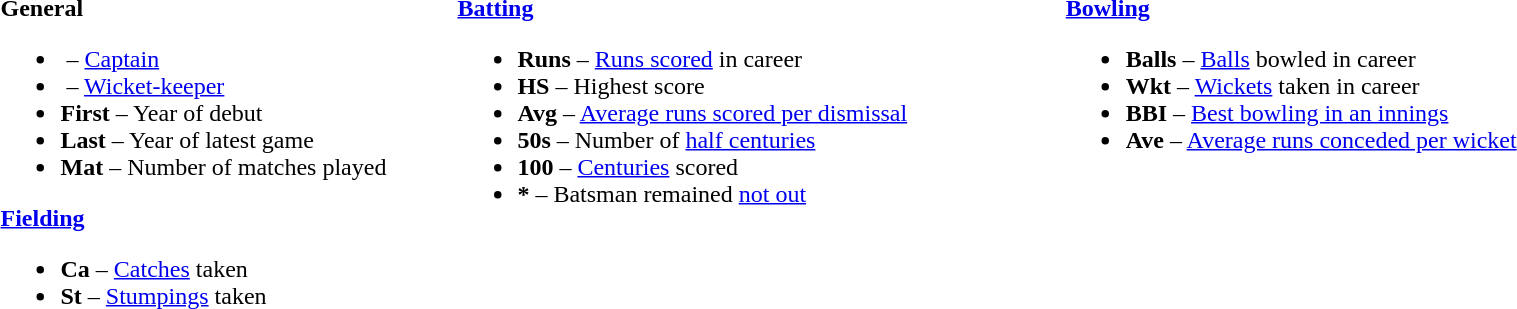<table>
<tr>
<td valign="top" style="width:30%"><br><strong>General</strong><ul><li> – <a href='#'>Captain</a></li><li> – <a href='#'>Wicket-keeper</a></li><li><strong>First</strong> – Year of debut</li><li><strong>Last</strong> – Year of latest game</li><li><strong>Mat</strong> – Number of matches played</li></ul><strong><a href='#'>Fielding</a></strong><ul><li><strong>Ca</strong> – <a href='#'>Catches</a> taken</li><li><strong>St</strong> – <a href='#'>Stumpings</a> taken</li></ul></td>
<td valign="top" style="width:40%"><br><strong><a href='#'>Batting</a></strong><ul><li><strong>Runs</strong> – <a href='#'>Runs scored</a> in career</li><li><strong>HS</strong> – Highest score</li><li><strong>Avg</strong> – <a href='#'>Average runs scored per dismissal</a></li><li><strong>50s</strong> – Number of <a href='#'>half centuries</a></li><li><strong>100</strong> – <a href='#'>Centuries</a> scored</li><li><strong>*</strong> – Batsman remained <a href='#'>not out</a></li></ul></td>
<td valign="top" style="width:30%"><br><strong><a href='#'>Bowling</a></strong><ul><li><strong>Balls</strong> – <a href='#'>Balls</a> bowled in career</li><li><strong>Wkt</strong> – <a href='#'>Wickets</a> taken in career</li><li><strong>BBI</strong> – <a href='#'>Best bowling in an innings</a></li><li><strong>Ave</strong> – <a href='#'>Average runs conceded per wicket</a></li></ul></td>
</tr>
</table>
